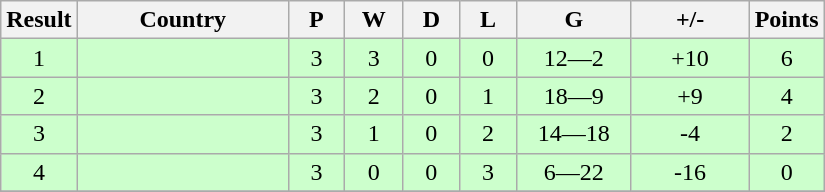<table class=wikitable style="text-align:center;" width="550">
<tr>
<th width=3%>Result</th>
<th width=30%>Сountry</th>
<th width=8%>P</th>
<th width=8%>W</th>
<th width=8%>D</th>
<th width=8%>L</th>
<th width=17%>G</th>
<th width=17%>+/-</th>
<th width=10%>Points</th>
</tr>
<tr style="background:#ccffcc;">
<td>1</td>
<td align="left"></td>
<td>3</td>
<td>3</td>
<td>0</td>
<td>0</td>
<td>12—2</td>
<td>+10</td>
<td>6</td>
</tr>
<tr style="background:#ccffcc;">
<td>2</td>
<td align="left"></td>
<td>3</td>
<td>2</td>
<td>0</td>
<td>1</td>
<td>18—9</td>
<td>+9</td>
<td>4</td>
</tr>
<tr style="background:#ccffcc;">
<td>3</td>
<td align="left"></td>
<td>3</td>
<td>1</td>
<td>0</td>
<td>2</td>
<td>14—18</td>
<td>-4</td>
<td>2</td>
</tr>
<tr style="background:#ccffcc;">
<td>4</td>
<td align="left"></td>
<td>3</td>
<td>0</td>
<td>0</td>
<td>3</td>
<td>6—22</td>
<td>-16</td>
<td>0</td>
</tr>
<tr>
</tr>
</table>
